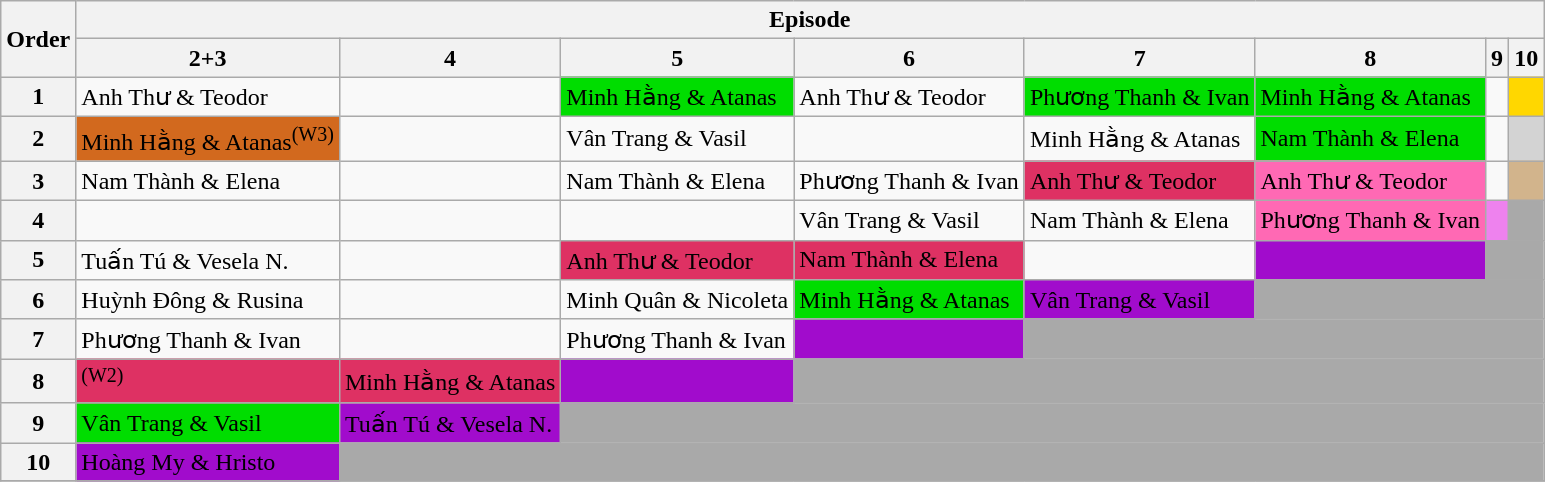<table class="wikitable">
<tr>
<th rowspan=2>Order</th>
<th colspan=9>Episode</th>
</tr>
<tr>
<th>2+3</th>
<th>4</th>
<th>5</th>
<th>6</th>
<th>7</th>
<th>8</th>
<th>9</th>
<th>10</th>
</tr>
<tr>
<th>1</th>
<td>Anh Thư & Teodor</td>
<td></td>
<td bgcolor="#00dd00">Minh Hằng & Atanas</td>
<td>Anh Thư & Teodor</td>
<td bgcolor="#00dd00">Phương Thanh & Ivan</td>
<td bgcolor="#00dd00">Minh Hằng & Atanas</td>
<td></td>
<td bgcolor="gold"></td>
</tr>
<tr>
<th>2</th>
<td bgcolor="chocolate"><span>Minh Hằng & Atanas<sup>(W3)</sup></span></td>
<td></td>
<td>Vân Trang & Vasil</td>
<td></td>
<td>Minh Hằng & Atanas</td>
<td bgcolor="#00dd00">Nam Thành & Elena</td>
<td></td>
<td bgcolor="lightgray"></td>
</tr>
<tr>
<th>3</th>
<td>Nam Thành & Elena</td>
<td></td>
<td>Nam Thành & Elena</td>
<td>Phương Thanh & Ivan</td>
<td bgcolor="#de3163"><span>Anh Thư & Teodor</span></td>
<td bgcolor="hotpink">Anh Thư & Teodor</td>
<td></td>
<td bgcolor="tan"></td>
</tr>
<tr>
<th>4</th>
<td></td>
<td></td>
<td></td>
<td>Vân Trang & Vasil</td>
<td>Nam Thành & Elena</td>
<td bgcolor="hotpink">Phương Thanh & Ivan</td>
<td bgcolor="violet"></td>
<td style="background:darkgray;" colspan="10"></td>
</tr>
<tr>
<th>5</th>
<td>Tuấn Tú & Vesela N.</td>
<td></td>
<td bgcolor="#de3163"><span>Anh Thư & Teodor</span></td>
<td bgcolor="#de3163"><span>Nam Thành & Elena</span></td>
<td></td>
<td bgcolor="#a10ccc"><span></span></td>
<td style="background:darkgray;" colspan="10"></td>
</tr>
<tr>
<th>6</th>
<td>Huỳnh Đông & Rusina</td>
<td></td>
<td>Minh Quân & Nicoleta</td>
<td bgcolor="#00dd00">Minh Hằng & Atanas</td>
<td bgcolor="#a10ccc"><span>Vân Trang & Vasil</span></td>
<td style="background:darkgray;" colspan="10"></td>
</tr>
<tr>
<th>7</th>
<td>Phương Thanh & Ivan</td>
<td></td>
<td>Phương Thanh & Ivan</td>
<td bgcolor="#a10ccc"><span></span></td>
<td style="background:darkgray;" colspan="10"></td>
</tr>
<tr>
<th>8</th>
<td bgcolor="#de3163"><span><sup>(W2)</sup></span></td>
<td bgcolor="#de3163"><span>Minh Hằng & Atanas</span></td>
<td bgcolor="#a10ccc"><span></span></td>
<td style="background:darkgray;" colspan="10"></td>
</tr>
<tr>
<th>9</th>
<td bgcolor="#00dd00">Vân Trang & Vasil</td>
<td bgcolor="#a10ccc"><span>Tuấn Tú & Vesela N.</span></td>
<td style="background:darkgray;" colspan="10"></td>
</tr>
<tr>
<th>10</th>
<td bgcolor="#a10ccc"><span>Hoàng My & Hristo</span></td>
<td style="background:darkgray;" colspan="10"></td>
</tr>
<tr>
</tr>
</table>
